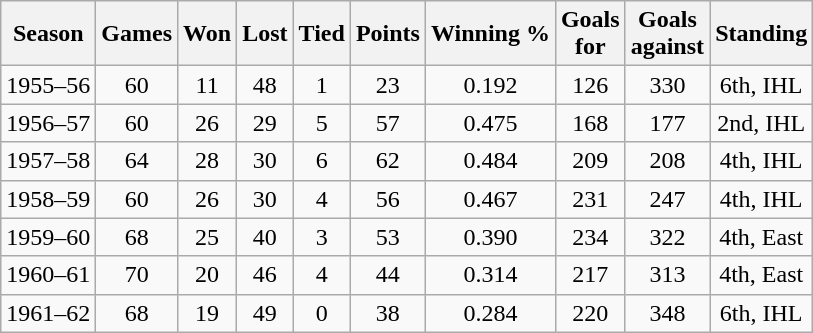<table class="wikitable plainrowheaders" style="text-align:center">
<tr>
<th>Season</th>
<th>Games</th>
<th>Won</th>
<th>Lost</th>
<th>Tied</th>
<th>Points</th>
<th>Winning %</th>
<th>Goals<br>for</th>
<th>Goals<br>against</th>
<th>Standing</th>
</tr>
<tr>
<td scope="row">1955–56</td>
<td>60</td>
<td>11</td>
<td>48</td>
<td>1</td>
<td>23</td>
<td>0.192</td>
<td>126</td>
<td>330</td>
<td>6th, IHL</td>
</tr>
<tr>
<td scope="row">1956–57</td>
<td>60</td>
<td>26</td>
<td>29</td>
<td>5</td>
<td>57</td>
<td>0.475</td>
<td>168</td>
<td>177</td>
<td>2nd, IHL</td>
</tr>
<tr>
<td scope="row">1957–58</td>
<td>64</td>
<td>28</td>
<td>30</td>
<td>6</td>
<td>62</td>
<td>0.484</td>
<td>209</td>
<td>208</td>
<td>4th, IHL</td>
</tr>
<tr>
<td scope="row">1958–59</td>
<td>60</td>
<td>26</td>
<td>30</td>
<td>4</td>
<td>56</td>
<td>0.467</td>
<td>231</td>
<td>247</td>
<td>4th, IHL</td>
</tr>
<tr>
<td scope="row">1959–60</td>
<td>68</td>
<td>25</td>
<td>40</td>
<td>3</td>
<td>53</td>
<td>0.390</td>
<td>234</td>
<td>322</td>
<td>4th, East</td>
</tr>
<tr>
<td scope="row">1960–61</td>
<td>70</td>
<td>20</td>
<td>46</td>
<td>4</td>
<td>44</td>
<td>0.314</td>
<td>217</td>
<td>313</td>
<td>4th, East</td>
</tr>
<tr>
<td scope="row">1961–62</td>
<td>68</td>
<td>19</td>
<td>49</td>
<td>0</td>
<td>38</td>
<td>0.284</td>
<td>220</td>
<td>348</td>
<td>6th, IHL</td>
</tr>
</table>
